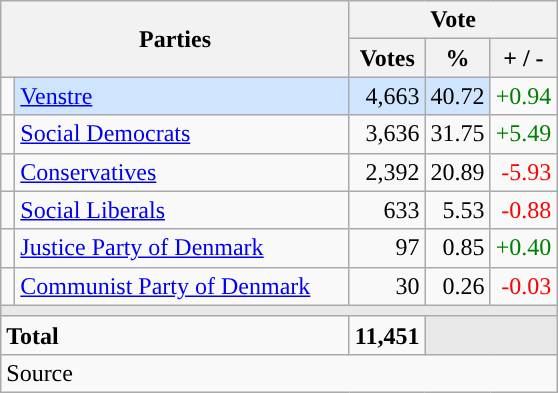<table class="wikitable" style="text-align:right;">
<tr>
<th style="text-align:centre;" rowspan="2" colspan="2" width="225">Parties</th>
<th colspan="3">Vote</th>
</tr>
<tr>
<th width="15">Votes</th>
<th width="15">%</th>
<th width="15">+ / -</th>
</tr>
<tr>
<td width="2" style="color:inherit;background:"></td>
<td bgcolor=#cfe5fe  align="left"><a href='#'>Venstre</a></td>
<td bgcolor=#cfe5fe>4,663</td>
<td bgcolor=#cfe5fe>40.72</td>
<td style=color:green;>+0.94</td>
</tr>
<tr>
<td width="2" style="color:inherit;background:"></td>
<td align="left"><a href='#'>Social Democrats</a></td>
<td>3,636</td>
<td>31.75</td>
<td style=color:green;>+5.49</td>
</tr>
<tr>
<td width="2" style="color:inherit;background:"></td>
<td align="left"><a href='#'>Conservatives</a></td>
<td>2,392</td>
<td>20.89</td>
<td style=color:red;>-5.93</td>
</tr>
<tr>
<td width="2" style="color:inherit;background:"></td>
<td align="left"><a href='#'>Social Liberals</a></td>
<td>633</td>
<td>5.53</td>
<td style=color:red;>-0.88</td>
</tr>
<tr>
<td width="2" style="color:inherit;background:"></td>
<td align="left"><a href='#'>Justice Party of Denmark</a></td>
<td>97</td>
<td>0.85</td>
<td style=color:green;>+0.40</td>
</tr>
<tr>
<td width="2" style="color:inherit;background:"></td>
<td align="left"><a href='#'>Communist Party of Denmark</a></td>
<td>30</td>
<td>0.26</td>
<td style=color:red;>-0.03</td>
</tr>
<tr>
<td colspan="7" bgcolor="#E9E9E9"></td>
</tr>
<tr>
<td align="left" colspan="2"><strong>Total</strong></td>
<td><strong>11,451</strong></td>
<td bgcolor="#E9E9E9" colspan="2"></td>
</tr>
<tr>
<td align="left" colspan="6">Source</td>
</tr>
</table>
